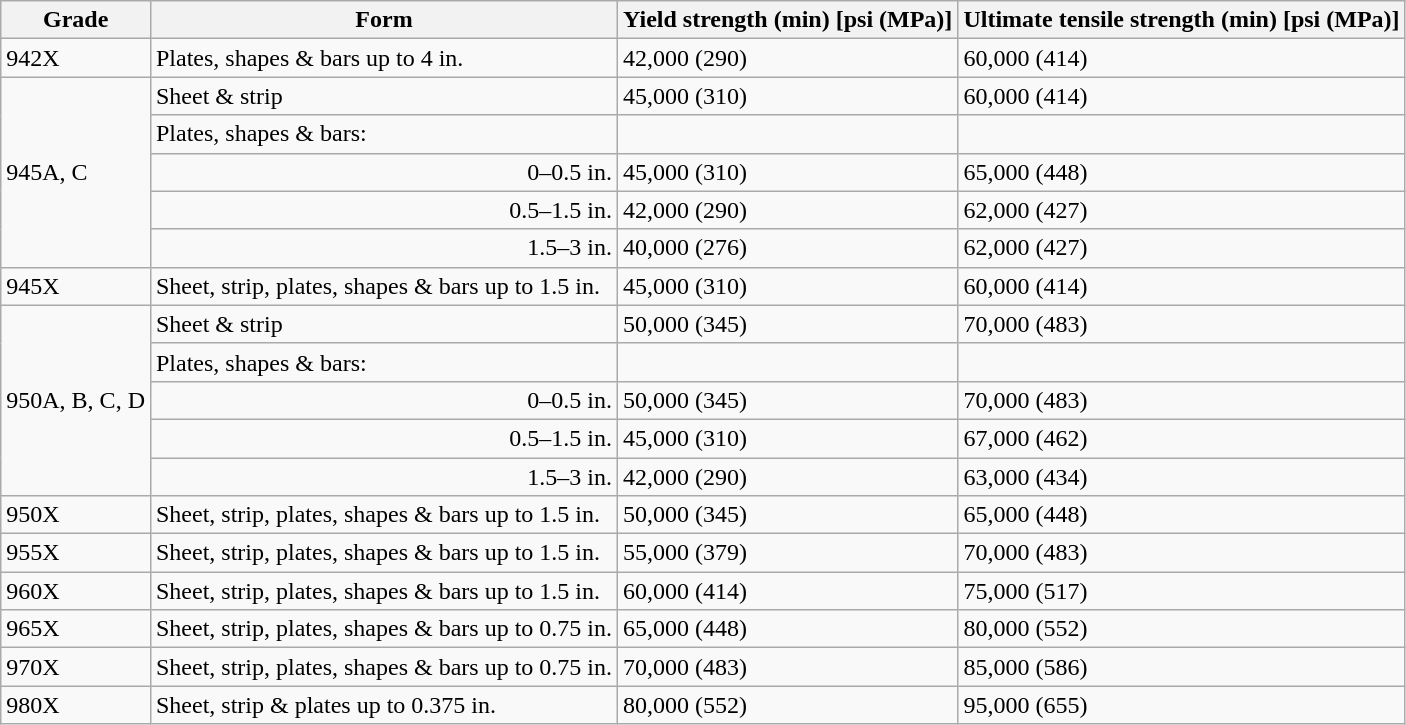<table class="wikitable" border="1">
<tr>
<th>Grade</th>
<th>Form</th>
<th>Yield strength (min) [psi (MPa)]</th>
<th>Ultimate tensile strength (min) [psi (MPa)]</th>
</tr>
<tr>
<td>942X</td>
<td>Plates, shapes & bars up to 4 in.</td>
<td>42,000 (290)</td>
<td>60,000 (414)</td>
</tr>
<tr>
<td rowspan="5">945A, C</td>
<td>Sheet & strip</td>
<td>45,000 (310)</td>
<td>60,000 (414)</td>
</tr>
<tr>
<td>Plates, shapes & bars:</td>
<td></td>
<td></td>
</tr>
<tr>
<td align="right">0–0.5 in.</td>
<td>45,000 (310)</td>
<td>65,000 (448)</td>
</tr>
<tr>
<td align="right">0.5–1.5 in.</td>
<td>42,000 (290)</td>
<td>62,000 (427)</td>
</tr>
<tr>
<td align="right">1.5–3 in.</td>
<td>40,000 (276)</td>
<td>62,000 (427)</td>
</tr>
<tr>
<td>945X</td>
<td>Sheet, strip, plates, shapes & bars up to 1.5 in.</td>
<td>45,000 (310)</td>
<td>60,000 (414)</td>
</tr>
<tr>
<td rowspan="5">950A, B, C, D</td>
<td>Sheet & strip</td>
<td>50,000 (345)</td>
<td>70,000 (483)</td>
</tr>
<tr>
<td>Plates, shapes & bars:</td>
<td></td>
<td></td>
</tr>
<tr>
<td align="right">0–0.5 in.</td>
<td>50,000 (345)</td>
<td>70,000 (483)</td>
</tr>
<tr>
<td align="right">0.5–1.5 in.</td>
<td>45,000 (310)</td>
<td>67,000 (462)</td>
</tr>
<tr>
<td align="right">1.5–3 in.</td>
<td>42,000 (290)</td>
<td>63,000 (434)</td>
</tr>
<tr>
<td>950X</td>
<td>Sheet, strip, plates, shapes & bars up to 1.5 in.</td>
<td>50,000 (345)</td>
<td>65,000 (448)</td>
</tr>
<tr>
<td>955X</td>
<td>Sheet, strip, plates, shapes & bars up to 1.5 in.</td>
<td>55,000 (379)</td>
<td>70,000 (483)</td>
</tr>
<tr>
<td>960X</td>
<td>Sheet, strip, plates, shapes & bars up to 1.5 in.</td>
<td>60,000 (414)</td>
<td>75,000 (517)</td>
</tr>
<tr>
<td>965X</td>
<td>Sheet, strip, plates, shapes & bars up to 0.75 in.</td>
<td>65,000 (448)</td>
<td>80,000 (552)</td>
</tr>
<tr>
<td>970X</td>
<td>Sheet, strip, plates, shapes & bars up to 0.75 in.</td>
<td>70,000 (483)</td>
<td>85,000 (586)</td>
</tr>
<tr>
<td>980X</td>
<td>Sheet, strip & plates up to 0.375 in.</td>
<td>80,000 (552)</td>
<td>95,000 (655)</td>
</tr>
</table>
